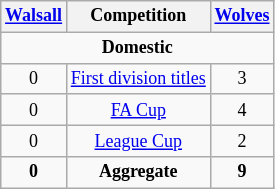<table class="wikitable" style="text-align: center; font-size: 12px">
<tr>
<th><a href='#'>Walsall</a></th>
<th>Competition</th>
<th><a href='#'>Wolves</a></th>
</tr>
<tr style="text-align:center;">
<td colspan="4"><strong>Domestic</strong></td>
</tr>
<tr style="text-align:center;">
<td>0</td>
<td><a href='#'>First division titles</a></td>
<td>3</td>
</tr>
<tr style="text-align:center;">
<td>0</td>
<td><a href='#'>FA Cup</a></td>
<td>4</td>
</tr>
<tr style="text-align:center;">
<td>0</td>
<td><a href='#'>League Cup</a></td>
<td>2</td>
</tr>
<tr align="center">
<td><strong>0</strong></td>
<td><strong>Aggregate</strong></td>
<td><strong>9</strong></td>
</tr>
</table>
